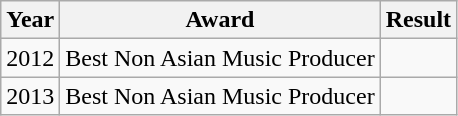<table class="wikitable plainrowheaders" style="text-align:center;">
<tr>
<th>Year</th>
<th>Award</th>
<th>Result</th>
</tr>
<tr>
<td>2012</td>
<td>Best Non Asian Music Producer</td>
<td></td>
</tr>
<tr>
<td>2013</td>
<td>Best Non Asian Music Producer</td>
<td></td>
</tr>
</table>
